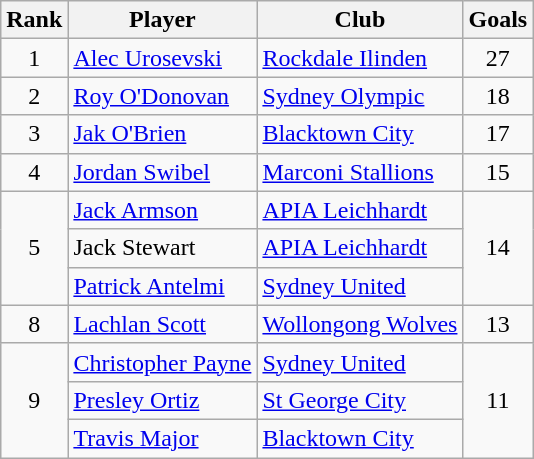<table class="wikitable sortable" style="text-align:center;">
<tr>
<th>Rank</th>
<th>Player</th>
<th>Club</th>
<th>Goals</th>
</tr>
<tr>
<td rowspan=1>1</td>
<td align=left> <a href='#'>Alec Urosevski</a></td>
<td align=left><a href='#'>Rockdale Ilinden</a></td>
<td rowspan=1>27</td>
</tr>
<tr>
<td rowspan=1>2</td>
<td align=left> <a href='#'>Roy O'Donovan</a></td>
<td align=left><a href='#'>Sydney Olympic</a></td>
<td rowspan=1>18</td>
</tr>
<tr>
<td rowspan=1>3</td>
<td align=left> <a href='#'>Jak O'Brien</a></td>
<td align=left><a href='#'>Blacktown City</a></td>
<td rowspan=1>17</td>
</tr>
<tr>
<td rowspan=1>4</td>
<td align=left> <a href='#'>Jordan Swibel</a></td>
<td align=left><a href='#'>Marconi Stallions</a></td>
<td rowspan=1>15</td>
</tr>
<tr>
<td rowspan=3>5</td>
<td align=left> <a href='#'>Jack Armson</a></td>
<td align=left><a href='#'>APIA Leichhardt</a></td>
<td rowspan=3>14</td>
</tr>
<tr>
<td align=left> Jack Stewart</td>
<td align=left><a href='#'>APIA Leichhardt</a></td>
</tr>
<tr>
<td align=left> <a href='#'>Patrick Antelmi</a></td>
<td align=left><a href='#'>Sydney United</a></td>
</tr>
<tr>
<td rowspan=1>8</td>
<td align=left> <a href='#'>Lachlan Scott</a></td>
<td align=left><a href='#'>Wollongong Wolves</a></td>
<td rowspan=1>13</td>
</tr>
<tr>
<td rowspan=3>9</td>
<td align=left> <a href='#'>Christopher Payne</a></td>
<td align=left><a href='#'>Sydney United</a></td>
<td rowspan=3>11</td>
</tr>
<tr>
<td align=left> <a href='#'>Presley Ortiz</a></td>
<td align=left><a href='#'>St George City</a></td>
</tr>
<tr>
<td align=left> <a href='#'>Travis Major</a></td>
<td align=left><a href='#'>Blacktown City</a></td>
</tr>
</table>
